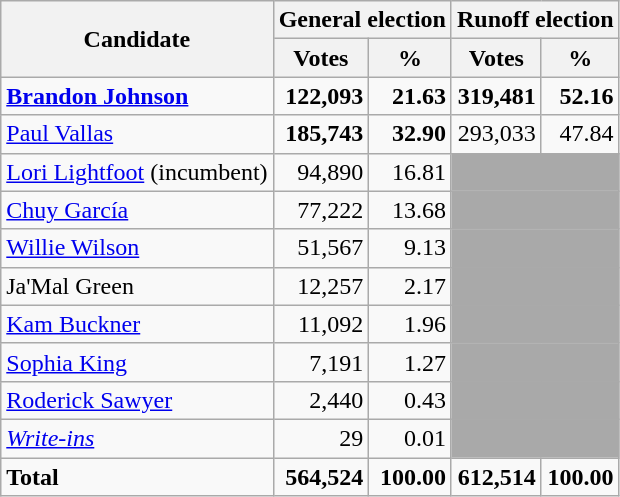<table class="wikitable">
<tr>
<th colspan="1" rowspan="2">Candidate</th>
<th colspan="2">General election</th>
<th colspan="2">Runoff election</th>
</tr>
<tr>
<th>Votes</th>
<th>%</th>
<th>Votes</th>
<th>%</th>
</tr>
<tr>
<td><strong><a href='#'>Brandon Johnson</a></strong></td>
<td align="right"><strong>122,093</strong></td>
<td align="right"><strong>21.63</strong></td>
<td align="right"><strong>319,481</strong></td>
<td align="right"><strong>52.16</strong></td>
</tr>
<tr>
<td><a href='#'>Paul Vallas</a></td>
<td align="right"><strong>185,743</strong></td>
<td align="right"><strong>32.90</strong></td>
<td align="right">293,033</td>
<td align="right">47.84</td>
</tr>
<tr>
<td><a href='#'>Lori Lightfoot</a> (incumbent)</td>
<td align="right">94,890</td>
<td align="right">16.81</td>
<td colspan=2 bgcolor=darkgray></td>
</tr>
<tr>
<td><a href='#'>Chuy García</a></td>
<td align="right">77,222</td>
<td align="right">13.68</td>
<td colspan=2 bgcolor=darkgray></td>
</tr>
<tr>
<td><a href='#'>Willie Wilson</a></td>
<td align="right">51,567</td>
<td align="right">9.13</td>
<td colspan=2 bgcolor=darkgray></td>
</tr>
<tr>
<td>Ja'Mal Green</td>
<td align="right">12,257</td>
<td align="right">2.17</td>
<td colspan=2 bgcolor=darkgray></td>
</tr>
<tr>
<td><a href='#'>Kam Buckner</a></td>
<td align="right">11,092</td>
<td align="right">1.96</td>
<td colspan=2 bgcolor=darkgray></td>
</tr>
<tr>
<td><a href='#'>Sophia King</a></td>
<td align="right">7,191</td>
<td align="right">1.27</td>
<td colspan=2 bgcolor=darkgray></td>
</tr>
<tr>
<td><a href='#'>Roderick Sawyer</a></td>
<td align="right">2,440</td>
<td align="right">0.43</td>
<td colspan=2 bgcolor=darkgray></td>
</tr>
<tr>
<td><em><a href='#'>Write-ins</a></em></td>
<td align="right">29</td>
<td align="right">0.01</td>
<td colspan=2 bgcolor=darkgray></td>
</tr>
<tr>
<td><strong>Total</strong></td>
<td align="right"><strong>564,524</strong></td>
<td align="right"><strong>100.00</strong></td>
<td align="right"><strong>612,514</strong></td>
<td align="right"><strong>100.00</strong></td>
</tr>
</table>
